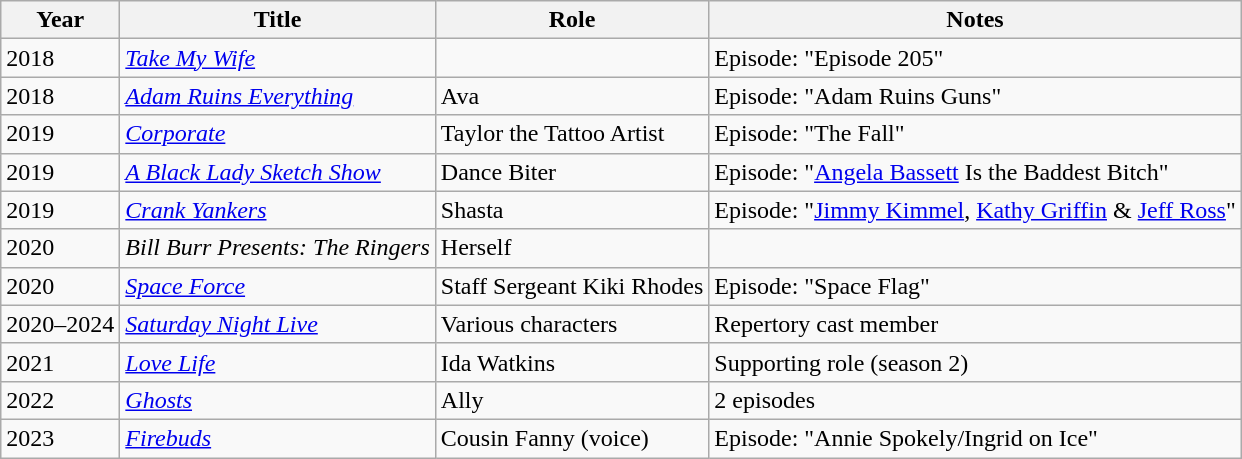<table class="wikitable plainrowheaders">
<tr>
<th scope="col">Year</th>
<th scope="col">Title</th>
<th scope="col">Role</th>
<th scope="col">Notes</th>
</tr>
<tr>
<td>2018</td>
<td scope="row"><em><a href='#'>Take My Wife</a></em></td>
<td></td>
<td>Episode: "Episode 205"</td>
</tr>
<tr>
<td>2018</td>
<td scope="row"><em><a href='#'>Adam Ruins Everything</a></em></td>
<td>Ava</td>
<td>Episode: "Adam Ruins Guns"</td>
</tr>
<tr>
<td>2019</td>
<td scope="row"><em><a href='#'>Corporate</a></em></td>
<td>Taylor the Tattoo Artist</td>
<td>Episode: "The Fall"</td>
</tr>
<tr>
<td>2019</td>
<td scope="row"><em><a href='#'>A Black Lady Sketch Show</a></em></td>
<td>Dance Biter</td>
<td>Episode: "<a href='#'>Angela Bassett</a> Is the Baddest Bitch"</td>
</tr>
<tr>
<td>2019</td>
<td scope="row"><em><a href='#'>Crank Yankers</a></em></td>
<td>Shasta</td>
<td>Episode: "<a href='#'>Jimmy Kimmel</a>, <a href='#'>Kathy Griffin</a> & <a href='#'>Jeff Ross</a>"</td>
</tr>
<tr>
<td>2020</td>
<td scope="row"><em>Bill Burr Presents: The Ringers</em></td>
<td>Herself</td>
<td></td>
</tr>
<tr>
<td>2020</td>
<td scope="row"><em><a href='#'>Space Force</a></em></td>
<td>Staff Sergeant Kiki Rhodes</td>
<td>Episode: "Space Flag"</td>
</tr>
<tr>
<td>2020–2024</td>
<td scope="row"><em><a href='#'>Saturday Night Live</a></em></td>
<td>Various characters</td>
<td>Repertory cast member</td>
</tr>
<tr>
<td>2021</td>
<td scope="row"><em><a href='#'>Love Life</a></em></td>
<td>Ida Watkins</td>
<td>Supporting role (season 2)</td>
</tr>
<tr>
<td>2022</td>
<td scope="row"><em><a href='#'>Ghosts</a></em></td>
<td>Ally</td>
<td>2 episodes</td>
</tr>
<tr>
<td>2023</td>
<td scope="row"><em><a href='#'>Firebuds</a></em></td>
<td>Cousin Fanny (voice)</td>
<td>Episode: "Annie Spokely/Ingrid on Ice"</td>
</tr>
</table>
